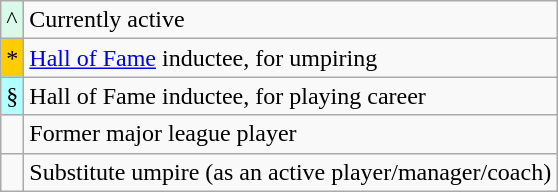<table class="wikitable">
<tr>
<td style="background:#d9f9e9;">^</td>
<td>Currently active</td>
</tr>
<tr>
<td style="background:#fc0;">*</td>
<td><a href='#'>Hall of Fame</a> inductee, for umpiring</td>
</tr>
<tr>
<td style="background:#B2FFFF;">§</td>
<td>Hall of Fame inductee, for playing career</td>
</tr>
<tr>
<td></td>
<td>Former major league player<br></td>
</tr>
<tr>
<td></td>
<td>Substitute umpire (as an active player/manager/coach)</td>
</tr>
</table>
